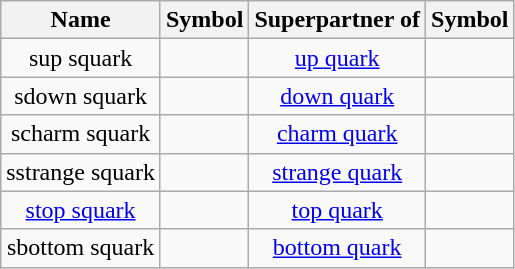<table class=wikitable style="text-align:center;">
<tr>
<th>Name</th>
<th>Symbol</th>
<th>Superpartner of</th>
<th>Symbol</th>
</tr>
<tr>
<td>sup squark</td>
<td></td>
<td><a href='#'>up quark</a></td>
<td></td>
</tr>
<tr>
<td>sdown squark</td>
<td></td>
<td><a href='#'>down quark</a></td>
<td></td>
</tr>
<tr>
<td>scharm squark</td>
<td></td>
<td><a href='#'>charm quark</a></td>
<td></td>
</tr>
<tr>
<td>sstrange squark</td>
<td></td>
<td><a href='#'>strange quark</a></td>
<td></td>
</tr>
<tr>
<td><a href='#'>stop squark</a></td>
<td></td>
<td><a href='#'>top quark</a></td>
<td></td>
</tr>
<tr>
<td>sbottom squark</td>
<td></td>
<td><a href='#'>bottom quark</a></td>
<td></td>
</tr>
</table>
